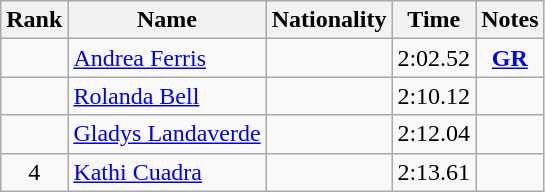<table class="wikitable sortable" style="text-align:center">
<tr>
<th>Rank</th>
<th>Name</th>
<th>Nationality</th>
<th>Time</th>
<th>Notes</th>
</tr>
<tr>
<td></td>
<td align=left><a href='#'>Andrea Ferris</a></td>
<td align=left></td>
<td>2:02.52</td>
<td><strong><a href='#'>GR</a></strong></td>
</tr>
<tr>
<td></td>
<td align=left><a href='#'>Rolanda Bell</a></td>
<td align=left></td>
<td>2:10.12</td>
<td></td>
</tr>
<tr>
<td></td>
<td align=left><a href='#'>Gladys Landaverde</a></td>
<td align=left></td>
<td>2:12.04</td>
<td></td>
</tr>
<tr>
<td>4</td>
<td align=left><a href='#'>Kathi Cuadra</a></td>
<td align=left></td>
<td>2:13.61</td>
<td></td>
</tr>
</table>
